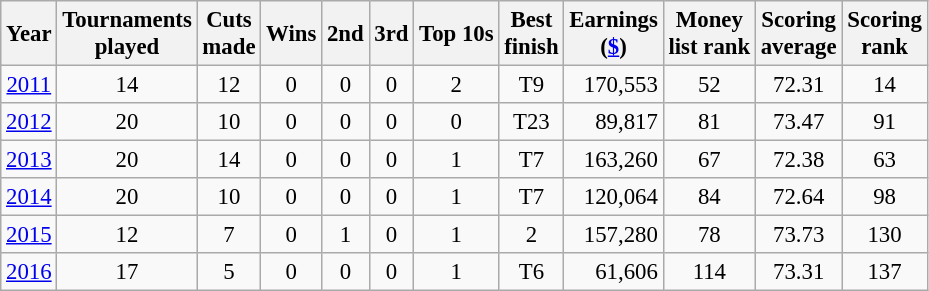<table class="wikitable" style="text-align:center; font-size: 95%;">
<tr>
<th>Year</th>
<th>Tournaments <br>played</th>
<th>Cuts <br>made</th>
<th>Wins</th>
<th>2nd</th>
<th>3rd</th>
<th>Top 10s</th>
<th>Best <br>finish</th>
<th>Earnings<br>(<a href='#'>$</a>)</th>
<th>Money<br>list rank</th>
<th>Scoring <br> average</th>
<th>Scoring<br>rank</th>
</tr>
<tr>
<td><a href='#'>2011</a></td>
<td>14</td>
<td>12</td>
<td>0</td>
<td>0</td>
<td>0</td>
<td>2</td>
<td>T9</td>
<td align=right>170,553</td>
<td>52</td>
<td>72.31</td>
<td>14</td>
</tr>
<tr>
<td><a href='#'>2012</a></td>
<td>20</td>
<td>10</td>
<td>0</td>
<td>0</td>
<td>0</td>
<td>0</td>
<td>T23</td>
<td align=right>89,817</td>
<td>81</td>
<td>73.47</td>
<td>91</td>
</tr>
<tr>
<td><a href='#'>2013</a></td>
<td>20</td>
<td>14</td>
<td>0</td>
<td>0</td>
<td>0</td>
<td>1</td>
<td>T7</td>
<td align=right>163,260</td>
<td>67</td>
<td>72.38</td>
<td>63</td>
</tr>
<tr>
<td><a href='#'>2014</a></td>
<td>20</td>
<td>10</td>
<td>0</td>
<td>0</td>
<td>0</td>
<td>1</td>
<td>T7</td>
<td align=right>120,064</td>
<td>84</td>
<td>72.64</td>
<td>98</td>
</tr>
<tr>
<td><a href='#'>2015</a></td>
<td>12</td>
<td>7</td>
<td>0</td>
<td>1</td>
<td>0</td>
<td>1</td>
<td>2</td>
<td align=right>157,280</td>
<td>78</td>
<td>73.73</td>
<td>130</td>
</tr>
<tr>
<td><a href='#'>2016</a></td>
<td>17</td>
<td>5</td>
<td>0</td>
<td>0</td>
<td>0</td>
<td>1</td>
<td>T6</td>
<td align=right>61,606</td>
<td>114</td>
<td>73.31</td>
<td>137</td>
</tr>
</table>
